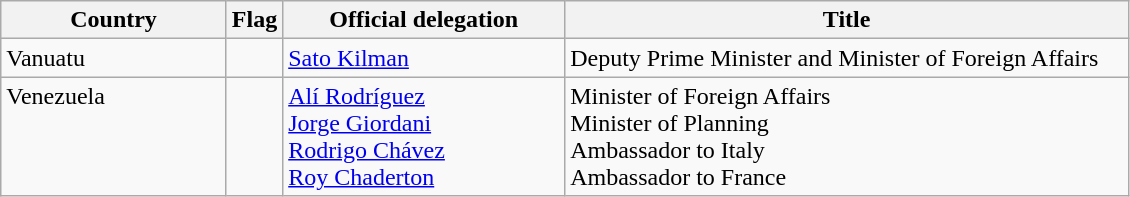<table class="wikitable">
<tr>
<th style="width:20%;">Country</th>
<th>Flag</th>
<th style="width:25%;">Official delegation</th>
<th style="width:50%;">Title</th>
</tr>
<tr valign="top">
<td>Vanuatu</td>
<td></td>
<td><a href='#'>Sato Kilman</a></td>
<td>Deputy Prime Minister and Minister of Foreign Affairs</td>
</tr>
<tr valign="top">
<td>Venezuela</td>
<td></td>
<td><a href='#'>Alí Rodríguez</a><br><a href='#'>Jorge Giordani</a><br><a href='#'>Rodrigo Chávez</a><br><a href='#'>Roy Chaderton</a></td>
<td>Minister of Foreign Affairs<br>Minister of Planning<br>Ambassador to Italy<br>Ambassador to France</td>
</tr>
</table>
